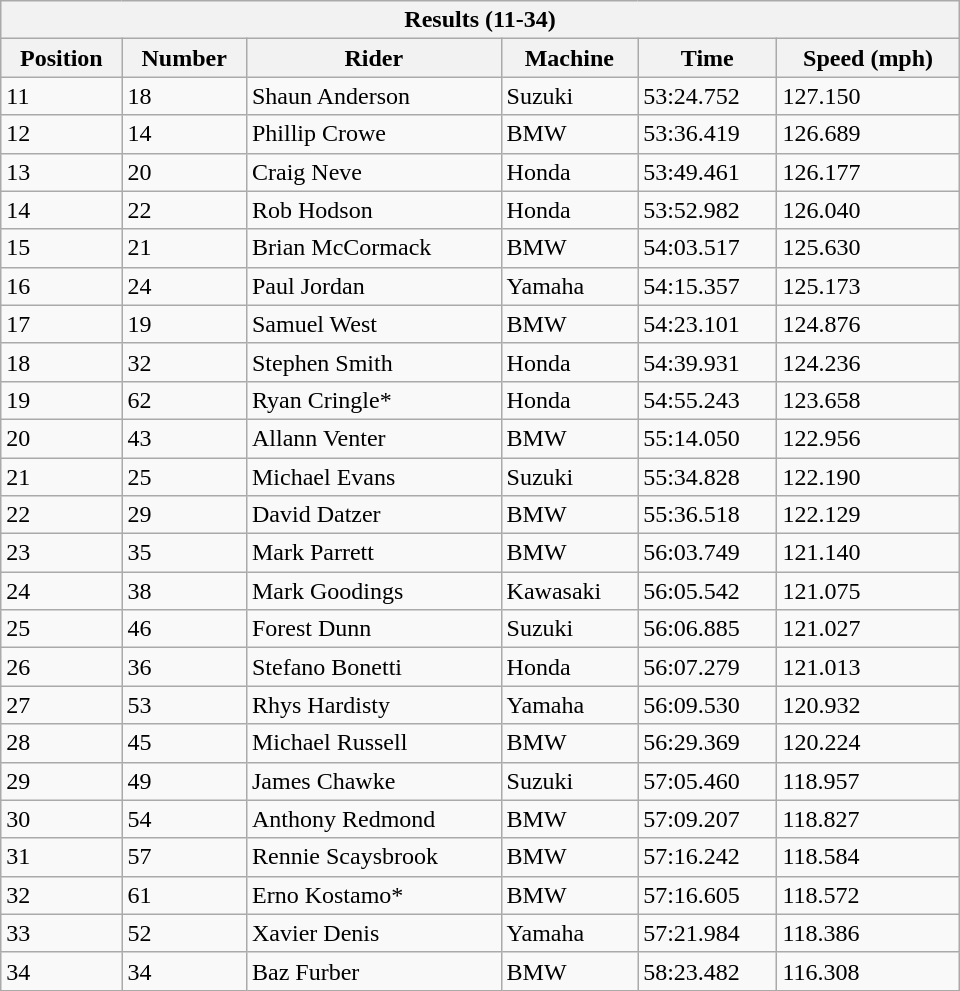<table class="collapsible collapsed wikitable"style="width:40em;margin-top:-1px;">
<tr>
<th scope="col" colspan="6">Results (11-34)</th>
</tr>
<tr>
<th scope="col">Position</th>
<th scope="col">Number</th>
<th scope="col">Rider</th>
<th scope="col">Machine</th>
<th scope="col">Time</th>
<th scope="col">Speed (mph)</th>
</tr>
<tr>
<td>11</td>
<td>18</td>
<td>Shaun Anderson</td>
<td>Suzuki</td>
<td>53:24.752</td>
<td>127.150</td>
</tr>
<tr>
<td>12</td>
<td>14</td>
<td>Phillip Crowe</td>
<td>BMW</td>
<td>53:36.419</td>
<td>126.689</td>
</tr>
<tr>
<td>13</td>
<td>20</td>
<td>Craig Neve</td>
<td>Honda</td>
<td>53:49.461</td>
<td>126.177</td>
</tr>
<tr>
<td>14</td>
<td>22</td>
<td>Rob Hodson</td>
<td>Honda</td>
<td>53:52.982</td>
<td>126.040</td>
</tr>
<tr>
<td>15</td>
<td>21</td>
<td>Brian McCormack</td>
<td>BMW</td>
<td>54:03.517</td>
<td>125.630</td>
</tr>
<tr>
<td>16</td>
<td>24</td>
<td>Paul Jordan</td>
<td>Yamaha</td>
<td>54:15.357</td>
<td>125.173</td>
</tr>
<tr>
<td>17</td>
<td>19</td>
<td>Samuel West</td>
<td>BMW</td>
<td>54:23.101</td>
<td>124.876</td>
</tr>
<tr>
<td>18</td>
<td>32</td>
<td>Stephen Smith</td>
<td>Honda</td>
<td>54:39.931</td>
<td>124.236</td>
</tr>
<tr>
<td>19</td>
<td>62</td>
<td>Ryan Cringle*</td>
<td>Honda</td>
<td>54:55.243</td>
<td>123.658</td>
</tr>
<tr>
<td>20</td>
<td>43</td>
<td>Allann Venter</td>
<td>BMW</td>
<td>55:14.050</td>
<td>122.956</td>
</tr>
<tr>
<td>21</td>
<td>25</td>
<td>Michael Evans</td>
<td>Suzuki</td>
<td>55:34.828</td>
<td>122.190</td>
</tr>
<tr>
<td>22</td>
<td>29</td>
<td>David Datzer</td>
<td>BMW</td>
<td>55:36.518</td>
<td>122.129</td>
</tr>
<tr>
<td>23</td>
<td>35</td>
<td>Mark Parrett</td>
<td>BMW</td>
<td>56:03.749</td>
<td>121.140</td>
</tr>
<tr>
<td>24</td>
<td>38</td>
<td>Mark Goodings</td>
<td>Kawasaki</td>
<td>56:05.542</td>
<td>121.075</td>
</tr>
<tr>
<td>25</td>
<td>46</td>
<td>Forest Dunn</td>
<td>Suzuki</td>
<td>56:06.885</td>
<td>121.027</td>
</tr>
<tr>
<td>26</td>
<td>36</td>
<td>Stefano Bonetti</td>
<td>Honda</td>
<td>56:07.279</td>
<td>121.013</td>
</tr>
<tr>
<td>27</td>
<td>53</td>
<td>Rhys Hardisty</td>
<td>Yamaha</td>
<td>56:09.530</td>
<td>120.932</td>
</tr>
<tr>
<td>28</td>
<td>45</td>
<td>Michael Russell</td>
<td>BMW</td>
<td>56:29.369</td>
<td>120.224</td>
</tr>
<tr>
<td>29</td>
<td>49</td>
<td>James Chawke</td>
<td>Suzuki</td>
<td>57:05.460</td>
<td>118.957</td>
</tr>
<tr>
<td>30</td>
<td>54</td>
<td>Anthony Redmond</td>
<td>BMW</td>
<td>57:09.207</td>
<td>118.827</td>
</tr>
<tr>
<td>31</td>
<td>57</td>
<td>Rennie Scaysbrook</td>
<td>BMW</td>
<td>57:16.242</td>
<td>118.584</td>
</tr>
<tr>
<td>32</td>
<td>61</td>
<td>Erno Kostamo*</td>
<td>BMW</td>
<td>57:16.605</td>
<td>118.572</td>
</tr>
<tr>
<td>33</td>
<td>52</td>
<td>Xavier Denis</td>
<td>Yamaha</td>
<td>57:21.984</td>
<td>118.386</td>
</tr>
<tr>
<td>34</td>
<td>34</td>
<td>Baz Furber</td>
<td>BMW</td>
<td>58:23.482</td>
<td>116.308</td>
</tr>
</table>
